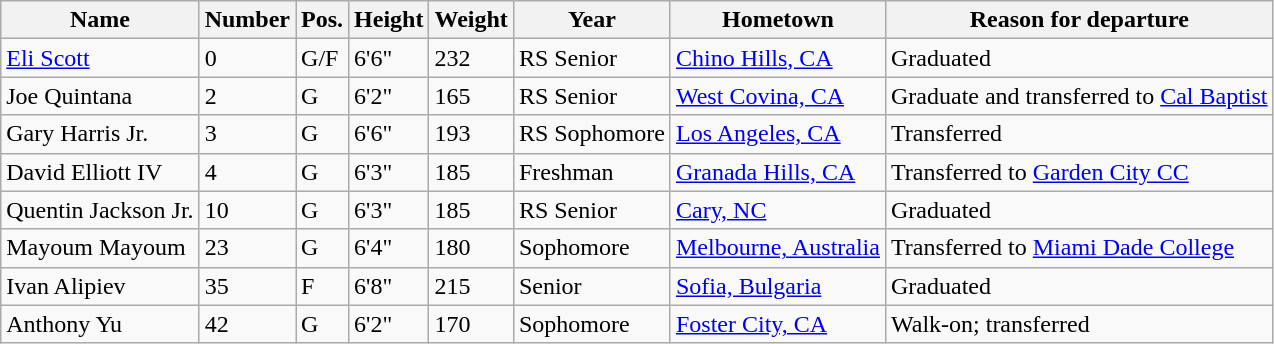<table class="wikitable sortable" border="1">
<tr>
<th>Name</th>
<th>Number</th>
<th>Pos.</th>
<th>Height</th>
<th>Weight</th>
<th>Year</th>
<th>Hometown</th>
<th class="unsortable">Reason for departure</th>
</tr>
<tr>
<td><a href='#'>Eli Scott</a></td>
<td>0</td>
<td>G/F</td>
<td>6'6"</td>
<td>232</td>
<td>RS Senior</td>
<td><a href='#'>Chino Hills, CA</a></td>
<td>Graduated</td>
</tr>
<tr>
<td>Joe Quintana</td>
<td>2</td>
<td>G</td>
<td>6'2"</td>
<td>165</td>
<td>RS Senior</td>
<td><a href='#'>West Covina, CA</a></td>
<td>Graduate and transferred to <a href='#'>Cal Baptist</a></td>
</tr>
<tr>
<td>Gary Harris Jr.</td>
<td>3</td>
<td>G</td>
<td>6'6"</td>
<td>193</td>
<td>RS Sophomore</td>
<td><a href='#'>Los Angeles, CA</a></td>
<td>Transferred</td>
</tr>
<tr>
<td>David Elliott IV</td>
<td>4</td>
<td>G</td>
<td>6'3"</td>
<td>185</td>
<td>Freshman</td>
<td><a href='#'>Granada Hills, CA</a></td>
<td>Transferred to <a href='#'>Garden City CC</a></td>
</tr>
<tr>
<td>Quentin Jackson Jr.</td>
<td>10</td>
<td>G</td>
<td>6'3"</td>
<td>185</td>
<td>RS Senior</td>
<td><a href='#'>Cary, NC</a></td>
<td>Graduated</td>
</tr>
<tr>
<td>Mayoum Mayoum</td>
<td>23</td>
<td>G</td>
<td>6'4"</td>
<td>180</td>
<td>Sophomore</td>
<td><a href='#'>Melbourne, Australia</a></td>
<td>Transferred to <a href='#'>Miami Dade College</a></td>
</tr>
<tr>
<td>Ivan Alipiev</td>
<td>35</td>
<td>F</td>
<td>6'8"</td>
<td>215</td>
<td>Senior</td>
<td><a href='#'>Sofia, Bulgaria</a></td>
<td>Graduated</td>
</tr>
<tr>
<td>Anthony Yu</td>
<td>42</td>
<td>G</td>
<td>6'2"</td>
<td>170</td>
<td>Sophomore</td>
<td><a href='#'>Foster City, CA</a></td>
<td>Walk-on; transferred</td>
</tr>
</table>
